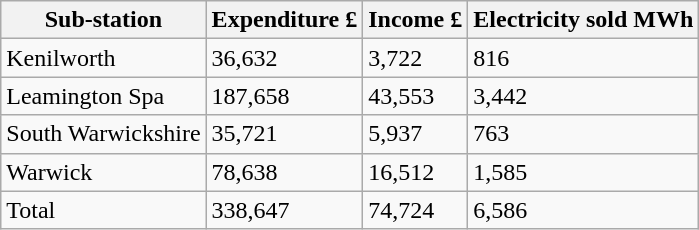<table class="wikitable">
<tr>
<th>Sub-station</th>
<th>Expenditure £</th>
<th>Income £</th>
<th>Electricity sold  MWh</th>
</tr>
<tr>
<td>Kenilworth</td>
<td>36,632</td>
<td>3,722</td>
<td>816</td>
</tr>
<tr>
<td>Leamington Spa</td>
<td>187,658</td>
<td>43,553</td>
<td>3,442</td>
</tr>
<tr>
<td>South  Warwickshire</td>
<td>35,721</td>
<td>5,937</td>
<td>763</td>
</tr>
<tr>
<td>Warwick</td>
<td>78,638</td>
<td>16,512</td>
<td>1,585</td>
</tr>
<tr>
<td>Total</td>
<td>338,647</td>
<td>74,724</td>
<td>6,586</td>
</tr>
</table>
